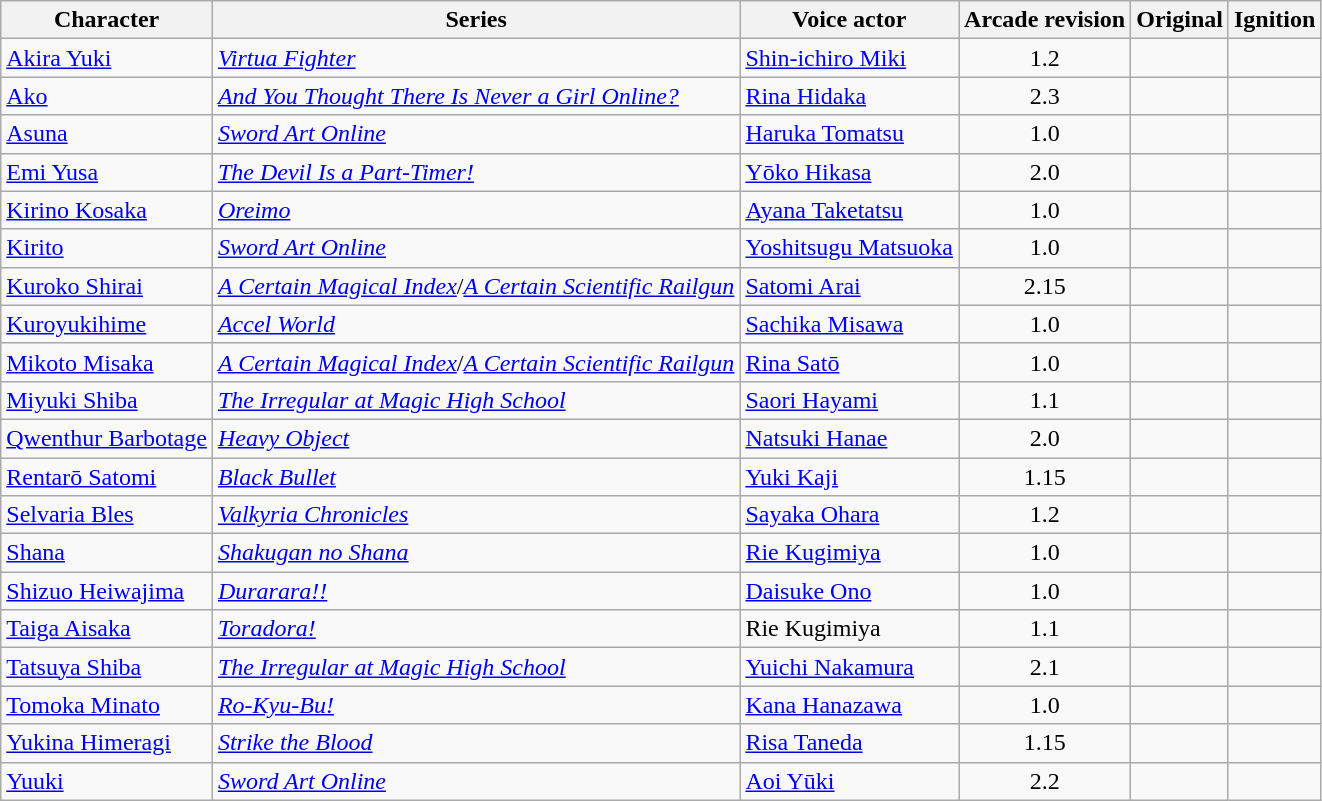<table class="wikitable sortable">
<tr>
<th>Character</th>
<th>Series</th>
<th>Voice actor</th>
<th style="text-align:center;">Arcade revision</th>
<th class="unsortable">Original</th>
<th class="unsortable">Ignition</th>
</tr>
<tr>
<td><a href='#'>Akira Yuki</a></td>
<td><em><a href='#'>Virtua Fighter</a></em></td>
<td><a href='#'>Shin-ichiro Miki</a></td>
<td style="text-align:center;">1.2</td>
<td></td>
<td></td>
</tr>
<tr>
<td><a href='#'>Ako</a></td>
<td><em><a href='#'>And You Thought There Is Never a Girl Online?</a></em></td>
<td><a href='#'>Rina Hidaka</a></td>
<td style="text-align:center;">2.3</td>
<td></td>
<td></td>
</tr>
<tr>
<td><a href='#'>Asuna</a></td>
<td><em><a href='#'>Sword Art Online</a></em></td>
<td><a href='#'>Haruka Tomatsu</a></td>
<td style="text-align:center;">1.0</td>
<td></td>
<td></td>
</tr>
<tr>
<td><a href='#'>Emi Yusa</a></td>
<td><em><a href='#'>The Devil Is a Part-Timer!</a></em></td>
<td><a href='#'>Yōko Hikasa</a></td>
<td style="text-align:center;">2.0</td>
<td></td>
<td></td>
</tr>
<tr>
<td><a href='#'>Kirino Kosaka</a></td>
<td><em><a href='#'>Oreimo</a></em></td>
<td><a href='#'>Ayana Taketatsu</a></td>
<td style="text-align:center;">1.0</td>
<td></td>
<td></td>
</tr>
<tr>
<td><a href='#'>Kirito</a></td>
<td><em><a href='#'>Sword Art Online</a></em></td>
<td><a href='#'>Yoshitsugu Matsuoka</a></td>
<td style="text-align:center;">1.0</td>
<td></td>
<td></td>
</tr>
<tr>
<td><a href='#'>Kuroko Shirai</a></td>
<td><em><a href='#'>A Certain Magical Index</a></em>/<em><a href='#'>A Certain Scientific Railgun</a></em></td>
<td><a href='#'>Satomi Arai</a></td>
<td style="text-align:center;">2.15</td>
<td></td>
<td></td>
</tr>
<tr>
<td><a href='#'>Kuroyukihime</a></td>
<td><em><a href='#'>Accel World</a></em></td>
<td><a href='#'>Sachika Misawa</a></td>
<td style="text-align:center;">1.0</td>
<td></td>
<td></td>
</tr>
<tr>
<td><a href='#'>Mikoto Misaka</a></td>
<td><em><a href='#'>A Certain Magical Index</a></em>/<em><a href='#'>A Certain Scientific Railgun</a></em></td>
<td><a href='#'>Rina Satō</a></td>
<td style="text-align:center;">1.0</td>
<td></td>
<td></td>
</tr>
<tr>
<td><a href='#'>Miyuki Shiba</a></td>
<td><em><a href='#'>The Irregular at Magic High School</a></em></td>
<td><a href='#'>Saori Hayami</a></td>
<td style="text-align:center;">1.1</td>
<td></td>
<td></td>
</tr>
<tr>
<td><a href='#'>Qwenthur Barbotage</a></td>
<td><em><a href='#'>Heavy Object</a></em></td>
<td><a href='#'>Natsuki Hanae</a></td>
<td style="text-align:center;">2.0</td>
<td></td>
<td></td>
</tr>
<tr>
<td><a href='#'>Rentarō Satomi</a></td>
<td><em><a href='#'>Black Bullet</a></em></td>
<td><a href='#'>Yuki Kaji</a></td>
<td style="text-align:center;">1.15</td>
<td></td>
<td></td>
</tr>
<tr>
<td><a href='#'>Selvaria Bles</a></td>
<td><em><a href='#'>Valkyria Chronicles</a></em></td>
<td><a href='#'>Sayaka Ohara</a></td>
<td style="text-align:center;">1.2</td>
<td></td>
<td></td>
</tr>
<tr>
<td><a href='#'>Shana</a></td>
<td><em><a href='#'>Shakugan no Shana</a></em></td>
<td><a href='#'>Rie Kugimiya</a></td>
<td style="text-align:center;">1.0</td>
<td></td>
<td></td>
</tr>
<tr>
<td><a href='#'>Shizuo Heiwajima</a></td>
<td><em><a href='#'>Durarara!!</a></em></td>
<td><a href='#'>Daisuke Ono</a></td>
<td style="text-align:center;">1.0</td>
<td></td>
<td></td>
</tr>
<tr>
<td><a href='#'>Taiga Aisaka</a></td>
<td><em><a href='#'>Toradora!</a></em></td>
<td>Rie Kugimiya</td>
<td style="text-align:center;">1.1</td>
<td></td>
<td></td>
</tr>
<tr>
<td><a href='#'>Tatsuya Shiba</a></td>
<td><em><a href='#'>The Irregular at Magic High School</a></em></td>
<td><a href='#'>Yuichi Nakamura</a></td>
<td style="text-align:center;">2.1</td>
<td></td>
<td></td>
</tr>
<tr>
<td><a href='#'>Tomoka Minato</a></td>
<td><em><a href='#'>Ro-Kyu-Bu!</a></em></td>
<td><a href='#'>Kana Hanazawa</a></td>
<td style="text-align:center;">1.0</td>
<td></td>
<td></td>
</tr>
<tr>
<td><a href='#'>Yukina Himeragi</a></td>
<td><em><a href='#'>Strike the Blood</a></em></td>
<td><a href='#'>Risa Taneda</a></td>
<td style="text-align:center;">1.15</td>
<td></td>
<td></td>
</tr>
<tr>
<td><a href='#'>Yuuki</a></td>
<td><em><a href='#'>Sword Art Online</a></em></td>
<td><a href='#'>Aoi Yūki</a></td>
<td style="text-align:center;">2.2</td>
<td></td>
<td></td>
</tr>
</table>
